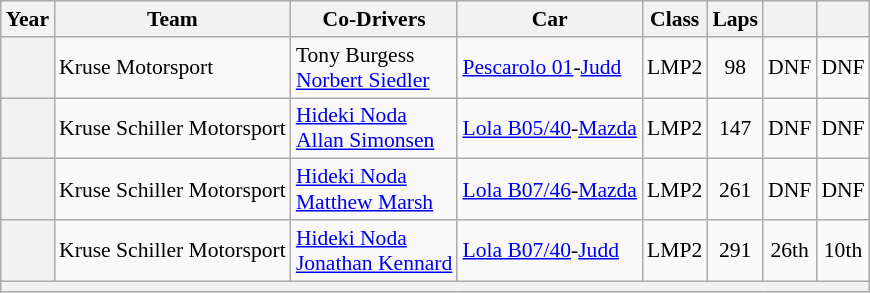<table class="wikitable" style="text-align:center; font-size:90%">
<tr>
<th>Year</th>
<th>Team</th>
<th>Co-Drivers</th>
<th>Car</th>
<th>Class</th>
<th>Laps</th>
<th></th>
<th></th>
</tr>
<tr>
<th></th>
<td align="left"> Kruse Motorsport</td>
<td align="left"> Tony Burgess<br> <a href='#'>Norbert Siedler</a></td>
<td align="left"><a href='#'>Pescarolo 01</a>-<a href='#'>Judd</a></td>
<td>LMP2</td>
<td>98</td>
<td>DNF</td>
<td>DNF</td>
</tr>
<tr>
<th></th>
<td align="left"> Kruse Schiller Motorsport</td>
<td align="left"> <a href='#'>Hideki Noda</a><br> <a href='#'>Allan Simonsen</a></td>
<td align="left"><a href='#'>Lola B05/40</a>-<a href='#'>Mazda</a></td>
<td>LMP2</td>
<td>147</td>
<td>DNF</td>
<td>DNF</td>
</tr>
<tr>
<th></th>
<td align="left"> Kruse Schiller Motorsport</td>
<td align="left"> <a href='#'>Hideki Noda</a><br> <a href='#'>Matthew Marsh</a></td>
<td align="left"><a href='#'>Lola B07/46</a>-<a href='#'>Mazda</a></td>
<td>LMP2</td>
<td>261</td>
<td>DNF</td>
<td>DNF</td>
</tr>
<tr>
<th></th>
<td align="left"> Kruse Schiller Motorsport</td>
<td align="left"> <a href='#'>Hideki Noda</a><br> <a href='#'>Jonathan Kennard</a></td>
<td align="left"><a href='#'>Lola B07/40</a>-<a href='#'>Judd</a></td>
<td>LMP2</td>
<td>291</td>
<td>26th</td>
<td>10th</td>
</tr>
<tr>
<th colspan="8"></th>
</tr>
</table>
